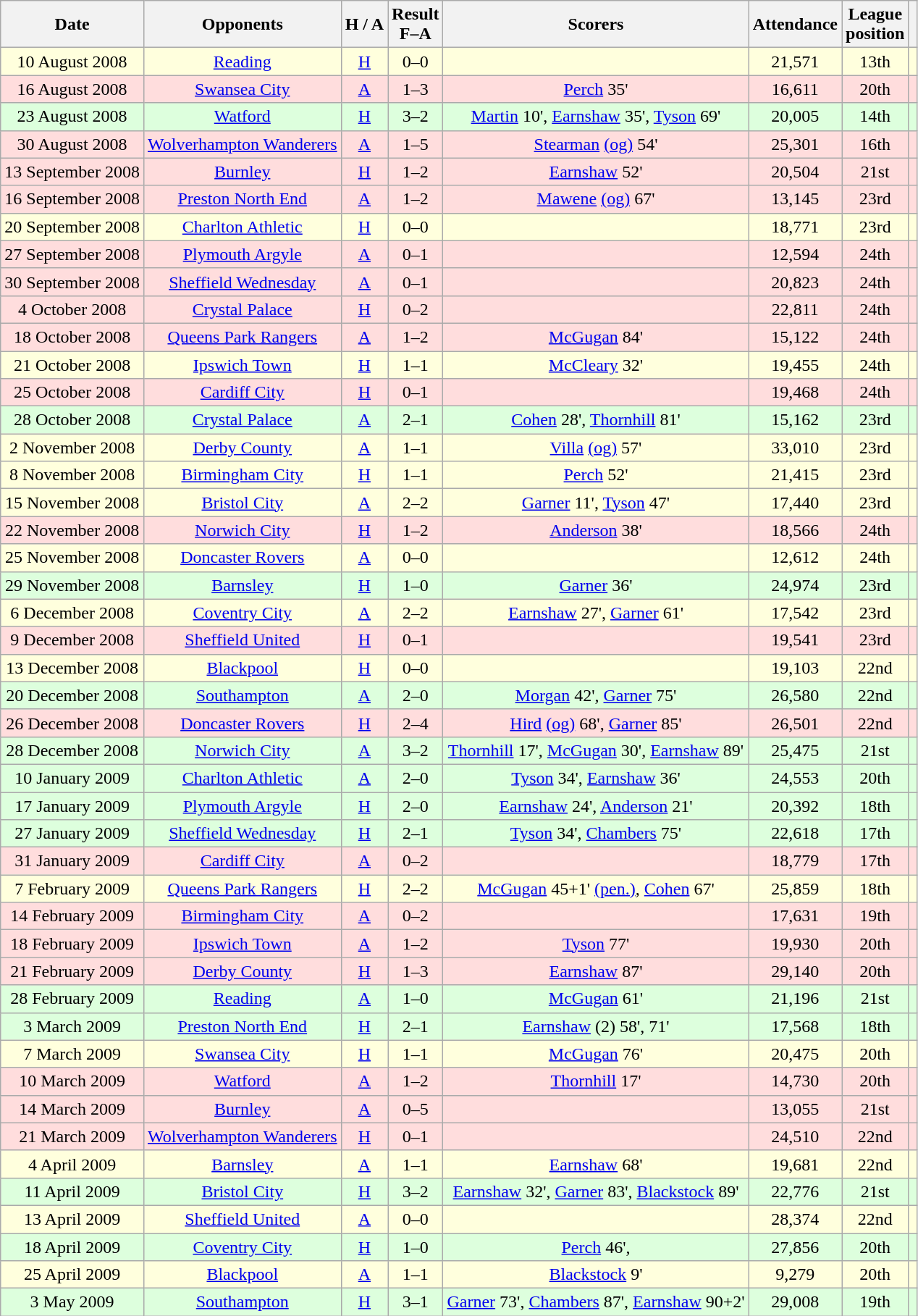<table class="wikitable" style="text-align:center;">
<tr>
<th>Date</th>
<th>Opponents</th>
<th>H / A</th>
<th>Result<br>F–A</th>
<th>Scorers</th>
<th>Attendance</th>
<th>League<br>position</th>
<th></th>
</tr>
<tr bgcolor="#ffffdd">
<td>10 August 2008</td>
<td><a href='#'>Reading</a></td>
<td><a href='#'>H</a></td>
<td>0–0</td>
<td></td>
<td>21,571</td>
<td>13th</td>
<td></td>
</tr>
<tr bgcolor="#ffdddd">
<td>16 August 2008</td>
<td><a href='#'>Swansea City</a></td>
<td><a href='#'>A</a></td>
<td>1–3</td>
<td><a href='#'>Perch</a> 35'</td>
<td>16,611</td>
<td>20th</td>
<td></td>
</tr>
<tr bgcolor="#ddffdd">
<td>23 August 2008</td>
<td><a href='#'>Watford</a></td>
<td><a href='#'>H</a></td>
<td>3–2</td>
<td><a href='#'>Martin</a> 10', <a href='#'>Earnshaw</a> 35', <a href='#'>Tyson</a> 69'</td>
<td>20,005</td>
<td>14th</td>
<td></td>
</tr>
<tr bgcolor="#ffdddd">
<td>30 August 2008</td>
<td><a href='#'>Wolverhampton Wanderers</a></td>
<td><a href='#'>A</a></td>
<td>1–5</td>
<td><a href='#'>Stearman</a> <a href='#'>(og)</a> 54'</td>
<td>25,301</td>
<td>16th</td>
<td></td>
</tr>
<tr bgcolor="#ffdddd">
<td>13 September 2008</td>
<td><a href='#'>Burnley</a></td>
<td><a href='#'>H</a></td>
<td>1–2</td>
<td><a href='#'>Earnshaw</a> 52'</td>
<td>20,504</td>
<td>21st</td>
<td></td>
</tr>
<tr bgcolor="#ffdddd">
<td>16 September 2008</td>
<td><a href='#'>Preston North End</a></td>
<td><a href='#'>A</a></td>
<td>1–2</td>
<td><a href='#'>Mawene</a> <a href='#'>(og)</a> 67'</td>
<td>13,145</td>
<td>23rd</td>
<td></td>
</tr>
<tr bgcolor="#ffffdd">
<td>20 September 2008</td>
<td><a href='#'>Charlton Athletic</a></td>
<td><a href='#'>H</a></td>
<td>0–0</td>
<td></td>
<td>18,771</td>
<td>23rd</td>
<td></td>
</tr>
<tr bgcolor="#ffdddd">
<td>27 September 2008</td>
<td><a href='#'>Plymouth Argyle</a></td>
<td><a href='#'>A</a></td>
<td>0–1</td>
<td></td>
<td>12,594</td>
<td>24th</td>
<td></td>
</tr>
<tr bgcolor="#ffdddd">
<td>30 September 2008</td>
<td><a href='#'>Sheffield Wednesday</a></td>
<td><a href='#'>A</a></td>
<td>0–1</td>
<td></td>
<td>20,823</td>
<td>24th</td>
<td></td>
</tr>
<tr bgcolor="#ffdddd">
<td>4 October 2008</td>
<td><a href='#'>Crystal Palace</a></td>
<td><a href='#'>H</a></td>
<td>0–2</td>
<td></td>
<td>22,811</td>
<td>24th</td>
<td></td>
</tr>
<tr bgcolor="#ffdddd">
<td>18 October 2008</td>
<td><a href='#'>Queens Park Rangers</a></td>
<td><a href='#'>A</a></td>
<td>1–2</td>
<td><a href='#'>McGugan</a> 84'</td>
<td>15,122</td>
<td>24th</td>
<td></td>
</tr>
<tr bgcolor="#ffffdd">
<td>21 October 2008</td>
<td><a href='#'>Ipswich Town</a></td>
<td><a href='#'>H</a></td>
<td>1–1</td>
<td><a href='#'>McCleary</a> 32'</td>
<td>19,455</td>
<td>24th</td>
<td></td>
</tr>
<tr bgcolor="#ffdddd">
<td>25 October 2008</td>
<td><a href='#'>Cardiff City</a></td>
<td><a href='#'>H</a></td>
<td>0–1</td>
<td></td>
<td>19,468</td>
<td>24th</td>
<td></td>
</tr>
<tr bgcolor="#ddffdd">
<td>28 October 2008</td>
<td><a href='#'>Crystal Palace</a></td>
<td><a href='#'>A</a></td>
<td>2–1</td>
<td><a href='#'>Cohen</a> 28', <a href='#'>Thornhill</a> 81'</td>
<td>15,162</td>
<td>23rd</td>
<td></td>
</tr>
<tr bgcolor="#ffffdd">
<td>2 November 2008</td>
<td><a href='#'>Derby County</a></td>
<td><a href='#'>A</a></td>
<td>1–1</td>
<td><a href='#'>Villa</a> <a href='#'>(og)</a> 57'</td>
<td>33,010</td>
<td>23rd</td>
<td></td>
</tr>
<tr bgcolor="#ffffdd">
<td>8 November 2008</td>
<td><a href='#'>Birmingham City</a></td>
<td><a href='#'>H</a></td>
<td>1–1</td>
<td><a href='#'>Perch</a> 52'</td>
<td>21,415</td>
<td>23rd</td>
<td></td>
</tr>
<tr bgcolor="ffffdd">
<td>15 November 2008</td>
<td><a href='#'>Bristol City</a></td>
<td><a href='#'>A</a></td>
<td>2–2</td>
<td><a href='#'>Garner</a> 11', <a href='#'>Tyson</a> 47'</td>
<td>17,440</td>
<td>23rd</td>
<td></td>
</tr>
<tr bgcolor="#ffdddd">
<td>22 November 2008</td>
<td><a href='#'>Norwich City</a></td>
<td><a href='#'>H</a></td>
<td>1–2</td>
<td><a href='#'>Anderson</a> 38'</td>
<td>18,566</td>
<td>24th</td>
<td></td>
</tr>
<tr bgcolor="#ffffdd">
<td>25 November 2008</td>
<td><a href='#'>Doncaster Rovers</a></td>
<td><a href='#'>A</a></td>
<td>0–0</td>
<td></td>
<td>12,612</td>
<td>24th</td>
<td></td>
</tr>
<tr bgcolor="ddffdd">
<td>29 November 2008</td>
<td><a href='#'>Barnsley</a></td>
<td><a href='#'>H</a></td>
<td>1–0</td>
<td><a href='#'>Garner</a> 36'</td>
<td>24,974</td>
<td>23rd</td>
<td></td>
</tr>
<tr bgcolor="#ffffdd">
<td>6 December 2008</td>
<td><a href='#'>Coventry City</a></td>
<td><a href='#'>A</a></td>
<td>2–2</td>
<td><a href='#'>Earnshaw</a> 27', <a href='#'>Garner</a> 61'</td>
<td>17,542</td>
<td>23rd</td>
<td></td>
</tr>
<tr bgcolor="ffdddd">
<td>9 December 2008</td>
<td><a href='#'>Sheffield United</a></td>
<td><a href='#'>H</a></td>
<td>0–1</td>
<td></td>
<td>19,541</td>
<td>23rd</td>
<td></td>
</tr>
<tr bgcolor="#ffffdd">
<td>13 December 2008</td>
<td><a href='#'>Blackpool</a></td>
<td><a href='#'>H</a></td>
<td>0–0</td>
<td></td>
<td>19,103</td>
<td>22nd</td>
<td></td>
</tr>
<tr bgcolor="#ddffdd">
<td>20 December 2008</td>
<td><a href='#'>Southampton</a></td>
<td><a href='#'>A</a></td>
<td>2–0</td>
<td><a href='#'>Morgan</a> 42', <a href='#'>Garner</a> 75'</td>
<td>26,580</td>
<td>22nd</td>
<td></td>
</tr>
<tr bgcolor="#ffdddd">
<td>26 December 2008</td>
<td><a href='#'>Doncaster Rovers</a></td>
<td><a href='#'>H</a></td>
<td>2–4</td>
<td><a href='#'>Hird</a> <a href='#'>(og)</a> 68', <a href='#'>Garner</a> 85'</td>
<td>26,501</td>
<td>22nd</td>
<td></td>
</tr>
<tr bgcolor="#ddffdd">
<td>28 December 2008</td>
<td><a href='#'>Norwich City</a></td>
<td><a href='#'>A</a></td>
<td>3–2</td>
<td><a href='#'>Thornhill</a> 17', <a href='#'>McGugan</a> 30', <a href='#'>Earnshaw</a> 89'</td>
<td>25,475</td>
<td>21st</td>
<td></td>
</tr>
<tr bgcolor="#ddffdd">
<td>10 January 2009</td>
<td><a href='#'>Charlton Athletic</a></td>
<td><a href='#'>A</a></td>
<td>2–0</td>
<td><a href='#'>Tyson</a> 34', <a href='#'>Earnshaw</a> 36'</td>
<td>24,553</td>
<td>20th</td>
<td></td>
</tr>
<tr bgcolor="#ddffdd">
<td>17 January 2009</td>
<td><a href='#'>Plymouth Argyle</a></td>
<td><a href='#'>H</a></td>
<td>2–0</td>
<td><a href='#'>Earnshaw</a> 24', <a href='#'>Anderson</a> 21'</td>
<td>20,392</td>
<td>18th</td>
<td></td>
</tr>
<tr bgcolor="#ddffdd">
<td>27 January 2009</td>
<td><a href='#'>Sheffield Wednesday</a></td>
<td><a href='#'>H</a></td>
<td>2–1</td>
<td><a href='#'>Tyson</a> 34', <a href='#'>Chambers</a> 75'</td>
<td>22,618</td>
<td>17th</td>
<td></td>
</tr>
<tr bgcolor="#ffdddd">
<td>31 January 2009</td>
<td><a href='#'>Cardiff City</a></td>
<td><a href='#'>A</a></td>
<td>0–2</td>
<td></td>
<td>18,779</td>
<td>17th</td>
<td></td>
</tr>
<tr bgcolor="#ffffdd">
<td>7 February 2009</td>
<td><a href='#'>Queens Park Rangers</a></td>
<td><a href='#'>H</a></td>
<td>2–2</td>
<td><a href='#'>McGugan</a> 45+1' <a href='#'>(pen.)</a>, <a href='#'>Cohen</a> 67'</td>
<td>25,859</td>
<td>18th</td>
<td></td>
</tr>
<tr bgcolor="#ffdddd">
<td>14 February 2009</td>
<td><a href='#'>Birmingham City</a></td>
<td><a href='#'>A</a></td>
<td>0–2</td>
<td></td>
<td>17,631</td>
<td>19th</td>
<td></td>
</tr>
<tr bgcolor="#ffdddd">
<td>18 February 2009</td>
<td><a href='#'>Ipswich Town</a></td>
<td><a href='#'>A</a></td>
<td>1–2</td>
<td><a href='#'>Tyson</a> 77'</td>
<td>19,930</td>
<td>20th</td>
<td></td>
</tr>
<tr bgcolor="#ffdddd">
<td>21 February 2009</td>
<td><a href='#'>Derby County</a></td>
<td><a href='#'>H</a></td>
<td>1–3</td>
<td><a href='#'>Earnshaw</a> 87'</td>
<td>29,140</td>
<td>20th</td>
<td></td>
</tr>
<tr bgcolor="#ddffdd">
<td>28 February 2009</td>
<td><a href='#'>Reading</a></td>
<td><a href='#'>A</a></td>
<td>1–0</td>
<td><a href='#'>McGugan</a> 61'</td>
<td>21,196</td>
<td>21st</td>
<td></td>
</tr>
<tr bgcolor="#ddffdd">
<td>3 March 2009</td>
<td><a href='#'>Preston North End</a></td>
<td><a href='#'>H</a></td>
<td>2–1</td>
<td><a href='#'>Earnshaw</a> (2) 58', 71'</td>
<td>17,568</td>
<td>18th</td>
<td></td>
</tr>
<tr bgcolor="#ffffdd">
<td>7 March 2009</td>
<td><a href='#'>Swansea City</a></td>
<td><a href='#'>H</a></td>
<td>1–1</td>
<td><a href='#'>McGugan</a> 76'</td>
<td>20,475</td>
<td>20th</td>
<td></td>
</tr>
<tr bgcolor="#ffdddd">
<td>10 March 2009</td>
<td><a href='#'>Watford</a></td>
<td><a href='#'>A</a></td>
<td>1–2</td>
<td><a href='#'>Thornhill</a> 17'</td>
<td>14,730</td>
<td>20th</td>
<td></td>
</tr>
<tr bgcolor="#ffdddd">
<td>14 March 2009</td>
<td><a href='#'>Burnley</a></td>
<td><a href='#'>A</a></td>
<td>0–5</td>
<td></td>
<td>13,055</td>
<td>21st</td>
<td></td>
</tr>
<tr bgcolor="#ffdddd">
<td>21 March 2009</td>
<td><a href='#'>Wolverhampton Wanderers</a></td>
<td><a href='#'>H</a></td>
<td>0–1</td>
<td></td>
<td>24,510</td>
<td>22nd</td>
<td></td>
</tr>
<tr bgcolor="#ffffdd">
<td>4 April 2009</td>
<td><a href='#'>Barnsley</a></td>
<td><a href='#'>A</a></td>
<td>1–1</td>
<td><a href='#'>Earnshaw</a> 68'</td>
<td>19,681</td>
<td>22nd</td>
<td></td>
</tr>
<tr bgcolor="#ddffdd">
<td>11 April 2009</td>
<td><a href='#'>Bristol City</a></td>
<td><a href='#'>H</a></td>
<td>3–2</td>
<td><a href='#'>Earnshaw</a> 32', <a href='#'>Garner</a> 83', <a href='#'>Blackstock</a> 89'</td>
<td>22,776</td>
<td>21st</td>
<td></td>
</tr>
<tr bgcolor="#ffffdd">
<td>13 April 2009</td>
<td><a href='#'>Sheffield United</a></td>
<td><a href='#'>A</a></td>
<td>0–0</td>
<td></td>
<td>28,374</td>
<td>22nd</td>
<td></td>
</tr>
<tr bgcolor="#ddffdd">
<td>18 April 2009</td>
<td><a href='#'>Coventry City</a></td>
<td><a href='#'>H</a></td>
<td>1–0</td>
<td><a href='#'>Perch</a> 46',</td>
<td>27,856</td>
<td>20th</td>
<td></td>
</tr>
<tr bgcolor="#ffffdd">
<td>25 April 2009</td>
<td><a href='#'>Blackpool</a></td>
<td><a href='#'>A</a></td>
<td>1–1</td>
<td><a href='#'>Blackstock</a> 9'</td>
<td>9,279</td>
<td>20th</td>
<td></td>
</tr>
<tr bgcolor="#ddffdd">
<td>3 May 2009</td>
<td><a href='#'>Southampton</a></td>
<td><a href='#'>H</a></td>
<td>3–1</td>
<td><a href='#'>Garner</a> 73', <a href='#'>Chambers</a> 87', <a href='#'>Earnshaw</a> 90+2'</td>
<td>29,008</td>
<td>19th</td>
<td></td>
</tr>
</table>
